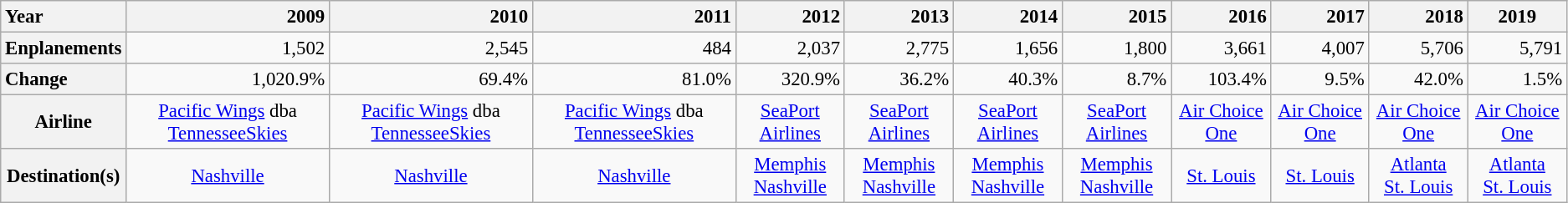<table class="wikitable" style="font-size:95%;">
<tr>
<th style="text-align:left;">Year</th>
<th style="text-align:right;">2009 </th>
<th style="text-align:right;">2010 </th>
<th style="text-align:right;">2011 </th>
<th style="text-align:right;">2012 </th>
<th style="text-align:right;">2013</th>
<th style="text-align:right;">2014</th>
<th style="text-align:right;">2015</th>
<th style="text-align:right;">2016</th>
<th style="text-align:right;">2017</th>
<th style="text-align:right;">2018</th>
<th>2019</th>
</tr>
<tr>
<th style="text-align:left;">Enplanements</th>
<td style="text-align:right;">1,502</td>
<td style="text-align:right;">2,545</td>
<td style="text-align:right;">484</td>
<td style="text-align:right;">2,037</td>
<td style="text-align:right;">2,775</td>
<td style="text-align:right;">1,656</td>
<td style="text-align:right;">1,800</td>
<td style="text-align:right;">3,661</td>
<td style="text-align:right;">4,007</td>
<td style="text-align:right;">5,706</td>
<td style="text-align:right;">5,791</td>
</tr>
<tr>
<th style="text-align:left;">Change</th>
<td style="text-align:right;">1,020.9%</td>
<td style="text-align:right;">69.4%</td>
<td style="text-align:right;">81.0%</td>
<td style="text-align:right;">320.9%</td>
<td style="text-align:right;">36.2%</td>
<td style="text-align:right;">40.3%</td>
<td style="text-align:right;">8.7%</td>
<td style="text-align:right;">103.4%</td>
<td style="text-align:right;">9.5%</td>
<td style="text-align:right;">42.0%</td>
<td style="text-align:right;">1.5%</td>
</tr>
<tr>
<th>Airline</th>
<td style="text-align:center;"><a href='#'>Pacific Wings</a> dba <a href='#'>TennesseeSkies</a></td>
<td style="text-align:center;"><a href='#'>Pacific Wings</a> dba <a href='#'>TennesseeSkies</a></td>
<td style="text-align:center;"><a href='#'>Pacific Wings</a> dba <a href='#'>TennesseeSkies</a></td>
<td style="text-align:center;"><a href='#'>SeaPort Airlines</a></td>
<td style="text-align:center;"><a href='#'>SeaPort Airlines</a></td>
<td style="text-align:center;"><a href='#'>SeaPort Airlines</a></td>
<td style="text-align:center;"><a href='#'>SeaPort Airlines</a></td>
<td style="text-align:center;"><a href='#'>Air Choice One</a></td>
<td style="text-align:center;"><a href='#'>Air Choice One</a></td>
<td style="text-align:center;"><a href='#'>Air Choice One</a></td>
<td style="text-align:center;"><a href='#'>Air Choice One</a></td>
</tr>
<tr>
<th>Destination(s)</th>
<td style="text-align:center;"><a href='#'>Nashville</a></td>
<td style="text-align:center;"><a href='#'>Nashville</a></td>
<td style="text-align:center;"><a href='#'>Nashville</a></td>
<td style="text-align:center;"><a href='#'>Memphis</a><br><a href='#'>Nashville</a></td>
<td style="text-align:center;"><a href='#'>Memphis</a><br><a href='#'>Nashville</a></td>
<td style="text-align:center;"><a href='#'>Memphis</a><br><a href='#'>Nashville</a></td>
<td style="text-align:center;"><a href='#'>Memphis</a><br><a href='#'>Nashville</a></td>
<td style="text-align:center;"><a href='#'>St. Louis</a></td>
<td style="text-align:center;"><a href='#'>St. Louis</a></td>
<td style="text-align:center;"><a href='#'>Atlanta</a><br><a href='#'>St. Louis</a></td>
<td style="text-align:center;"><a href='#'>Atlanta</a><br><a href='#'>St. Louis</a></td>
</tr>
</table>
